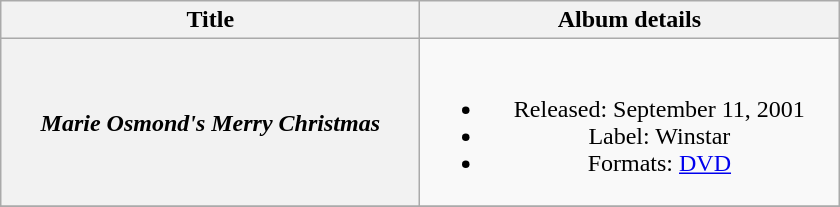<table class="wikitable plainrowheaders" style="text-align:center;" border="1">
<tr>
<th style="width:17em;">Title</th>
<th style="width:17em;">Album details</th>
</tr>
<tr>
<th scope="row"><em>Marie Osmond's Merry Christmas</em></th>
<td><br><ul><li>Released: September 11, 2001</li><li>Label: Winstar</li><li>Formats: <a href='#'>DVD</a></li></ul></td>
</tr>
<tr>
</tr>
</table>
